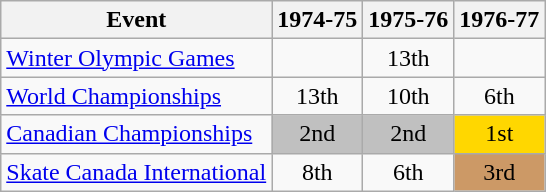<table class="wikitable">
<tr>
<th>Event</th>
<th>1974-75</th>
<th>1975-76</th>
<th>1976-77</th>
</tr>
<tr>
<td><a href='#'>Winter Olympic Games</a></td>
<td></td>
<td align="center">13th</td>
<td></td>
</tr>
<tr>
<td><a href='#'>World Championships</a></td>
<td align="center">13th</td>
<td align="center">10th</td>
<td align="center">6th</td>
</tr>
<tr>
<td><a href='#'>Canadian Championships</a></td>
<td align="center" bgcolor="silver">2nd</td>
<td align="center" bgcolor="silver">2nd</td>
<td align="center" bgcolor="gold">1st</td>
</tr>
<tr>
<td><a href='#'>Skate Canada International</a></td>
<td align="center">8th</td>
<td align="center">6th</td>
<td align="center" bgcolor="cc9966">3rd</td>
</tr>
</table>
